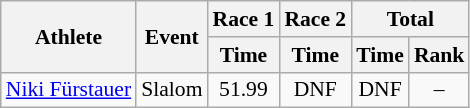<table class="wikitable" style="font-size:90%">
<tr>
<th rowspan="2">Athlete</th>
<th rowspan="2">Event</th>
<th>Race 1</th>
<th>Race 2</th>
<th colspan="2">Total</th>
</tr>
<tr>
<th>Time</th>
<th>Time</th>
<th>Time</th>
<th>Rank</th>
</tr>
<tr>
<td><a href='#'>Niki Fürstauer</a></td>
<td>Slalom</td>
<td align="center">51.99</td>
<td align="center">DNF</td>
<td align="center">DNF</td>
<td align="center">–</td>
</tr>
</table>
